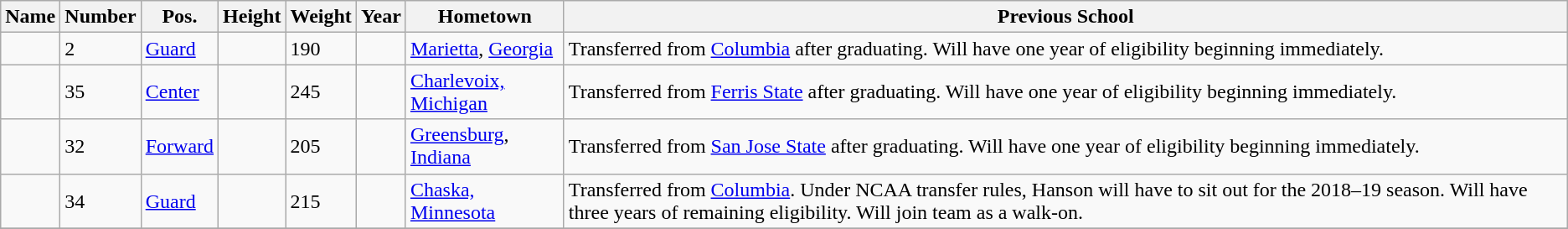<table class="wikitable sortable" border="1">
<tr>
<th>Name</th>
<th>Number</th>
<th>Pos.</th>
<th>Height</th>
<th>Weight</th>
<th>Year</th>
<th>Hometown</th>
<th class="unsortable">Previous School</th>
</tr>
<tr>
<td></td>
<td>2</td>
<td><a href='#'>Guard</a></td>
<td></td>
<td>190</td>
<td></td>
<td><a href='#'>Marietta</a>, <a href='#'>Georgia</a></td>
<td>Transferred from <a href='#'>Columbia</a> after graduating. Will have one year of eligibility beginning immediately.</td>
</tr>
<tr>
<td></td>
<td>35</td>
<td><a href='#'>Center</a></td>
<td></td>
<td>245</td>
<td></td>
<td><a href='#'>Charlevoix, Michigan</a></td>
<td>Transferred from <a href='#'>Ferris State</a> after graduating. Will have one year of eligibility beginning immediately.</td>
</tr>
<tr>
<td></td>
<td>32</td>
<td><a href='#'>Forward</a></td>
<td></td>
<td>205</td>
<td></td>
<td><a href='#'>Greensburg</a>, <a href='#'>Indiana</a></td>
<td>Transferred from <a href='#'>San Jose State</a> after graduating. Will have one year of eligibility beginning immediately.</td>
</tr>
<tr>
<td></td>
<td>34</td>
<td><a href='#'>Guard</a></td>
<td></td>
<td>215</td>
<td></td>
<td><a href='#'>Chaska, Minnesota</a></td>
<td>Transferred from <a href='#'>Columbia</a>. Under NCAA transfer rules, Hanson will have to sit out for the 2018–19 season. Will have three years of remaining eligibility. Will join team as a walk-on.</td>
</tr>
<tr>
</tr>
</table>
